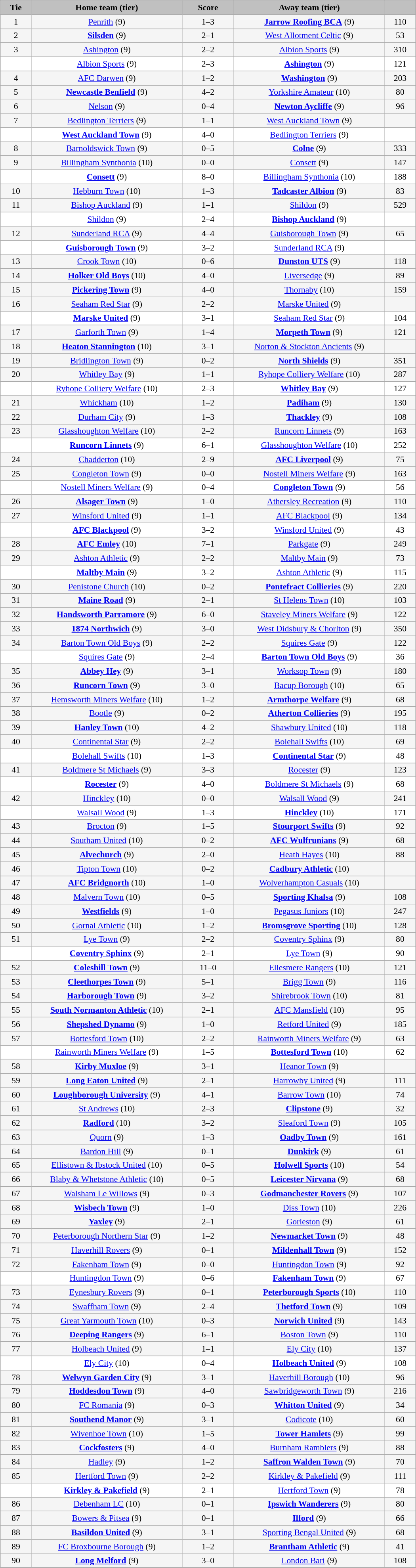<table class="wikitable" style="width: 700px; background:WhiteSmoke; text-align:center; font-size:90%">
<tr>
<td scope="col" style="width:  7.50%; background:silver;"><strong>Tie</strong></td>
<td scope="col" style="width: 36.25%; background:silver;"><strong>Home team (tier)</strong></td>
<td scope="col" style="width: 12.50%; background:silver;"><strong>Score</strong></td>
<td scope="col" style="width: 36.25%; background:silver;"><strong>Away team (tier)</strong></td>
<td scope="col" style="width:  7.50%; background:silver;"><strong></strong></td>
</tr>
<tr>
<td>1</td>
<td><a href='#'>Penrith</a> (9)</td>
<td>1–3</td>
<td><strong><a href='#'>Jarrow Roofing BCA</a></strong> (9)</td>
<td>110</td>
</tr>
<tr>
<td>2</td>
<td><strong><a href='#'>Silsden</a></strong> (9)</td>
<td>2–1</td>
<td><a href='#'>West Allotment Celtic</a> (9)</td>
<td>53</td>
</tr>
<tr>
<td>3</td>
<td><a href='#'>Ashington</a> (9)</td>
<td>2–2</td>
<td><a href='#'>Albion Sports</a> (9)</td>
<td>310</td>
</tr>
<tr style="background:white;">
<td><em></em></td>
<td><a href='#'>Albion Sports</a> (9)</td>
<td>2–3</td>
<td><strong><a href='#'>Ashington</a></strong> (9)</td>
<td>121</td>
</tr>
<tr>
<td>4</td>
<td><a href='#'>AFC Darwen</a> (9)</td>
<td>1–2</td>
<td><strong><a href='#'>Washington</a></strong> (9)</td>
<td>203</td>
</tr>
<tr>
<td>5</td>
<td><strong><a href='#'>Newcastle Benfield</a></strong> (9)</td>
<td>4–2</td>
<td><a href='#'>Yorkshire Amateur</a> (10)</td>
<td>80</td>
</tr>
<tr>
<td>6</td>
<td><a href='#'>Nelson</a> (9)</td>
<td>0–4</td>
<td><strong><a href='#'>Newton Aycliffe</a></strong> (9)</td>
<td>96</td>
</tr>
<tr>
<td>7</td>
<td><a href='#'>Bedlington Terriers</a> (9)</td>
<td>1–1</td>
<td><a href='#'>West Auckland Town</a> (9)</td>
<td></td>
</tr>
<tr style="background:white;">
<td><em></em></td>
<td><strong><a href='#'>West Auckland Town</a></strong> (9)</td>
<td>4–0</td>
<td><a href='#'>Bedlington Terriers</a> (9)</td>
<td></td>
</tr>
<tr>
<td>8</td>
<td><a href='#'>Barnoldswick Town</a> (9)</td>
<td>0–5</td>
<td><strong><a href='#'>Colne</a></strong> (9)</td>
<td>333</td>
</tr>
<tr>
<td>9</td>
<td><a href='#'>Billingham Synthonia</a> (10)</td>
<td>0–0</td>
<td><a href='#'>Consett</a> (9)</td>
<td>147</td>
</tr>
<tr style="background:white;">
<td><em></em></td>
<td><strong><a href='#'>Consett</a></strong> (9)</td>
<td>8–0</td>
<td><a href='#'>Billingham Synthonia</a> (10)</td>
<td>188</td>
</tr>
<tr>
<td>10</td>
<td><a href='#'>Hebburn Town</a> (10)</td>
<td>1–3</td>
<td><strong><a href='#'>Tadcaster Albion</a></strong> (9)</td>
<td>83</td>
</tr>
<tr>
<td>11</td>
<td><a href='#'>Bishop Auckland</a> (9)</td>
<td>1–1</td>
<td><a href='#'>Shildon</a> (9)</td>
<td>529</td>
</tr>
<tr style="background:white;">
<td><em></em></td>
<td><a href='#'>Shildon</a> (9)</td>
<td>2–4</td>
<td><strong><a href='#'>Bishop Auckland</a></strong> (9)</td>
<td></td>
</tr>
<tr>
<td>12</td>
<td><a href='#'>Sunderland RCA</a> (9)</td>
<td>4–4</td>
<td><a href='#'>Guisborough Town</a> (9)</td>
<td>65</td>
</tr>
<tr style="background:white;">
<td><em></em></td>
<td><strong><a href='#'>Guisborough Town</a></strong> (9)</td>
<td>3–2</td>
<td><a href='#'>Sunderland RCA</a> (9)</td>
<td></td>
</tr>
<tr>
<td>13</td>
<td><a href='#'>Crook Town</a> (10)</td>
<td>0–6</td>
<td><strong><a href='#'>Dunston UTS</a></strong> (9)</td>
<td>118</td>
</tr>
<tr>
<td>14</td>
<td><strong><a href='#'>Holker Old Boys</a></strong> (10)</td>
<td>4–0</td>
<td><a href='#'>Liversedge</a> (9)</td>
<td>89</td>
</tr>
<tr>
<td>15</td>
<td><strong><a href='#'>Pickering Town</a></strong> (9)</td>
<td>4–0</td>
<td><a href='#'>Thornaby</a> (10)</td>
<td>159</td>
</tr>
<tr>
<td>16</td>
<td><a href='#'>Seaham Red Star</a> (9)</td>
<td>2–2</td>
<td><a href='#'>Marske United</a> (9)</td>
<td></td>
</tr>
<tr style="background:white;">
<td><em></em></td>
<td><strong><a href='#'>Marske United</a></strong> (9)</td>
<td>3–1</td>
<td><a href='#'>Seaham Red Star</a> (9)</td>
<td>104</td>
</tr>
<tr>
<td>17</td>
<td><a href='#'>Garforth Town</a> (9)</td>
<td>1–4</td>
<td><strong><a href='#'>Morpeth Town</a></strong> (9)</td>
<td>121</td>
</tr>
<tr>
<td>18</td>
<td><strong><a href='#'>Heaton Stannington</a></strong> (10)</td>
<td>3–1</td>
<td><a href='#'>Norton & Stockton Ancients</a> (9)</td>
<td></td>
</tr>
<tr>
<td>19</td>
<td><a href='#'>Bridlington Town</a> (9)</td>
<td>0–2</td>
<td><strong><a href='#'>North Shields</a></strong> (9)</td>
<td>351</td>
</tr>
<tr>
<td>20</td>
<td><a href='#'>Whitley Bay</a> (9)</td>
<td>1–1</td>
<td><a href='#'>Ryhope Colliery Welfare</a> (10)</td>
<td>287</td>
</tr>
<tr style="background:white;">
<td><em></em></td>
<td><a href='#'>Ryhope Colliery Welfare</a> (10)</td>
<td>2–3</td>
<td><strong><a href='#'>Whitley Bay</a></strong> (9)</td>
<td>127</td>
</tr>
<tr>
<td>21</td>
<td><a href='#'>Whickham</a> (10)</td>
<td>1–2</td>
<td><strong><a href='#'>Padiham</a></strong> (9)</td>
<td>130</td>
</tr>
<tr>
<td>22</td>
<td><a href='#'>Durham City</a> (9)</td>
<td>1–3</td>
<td><strong><a href='#'>Thackley</a></strong> (9)</td>
<td>108</td>
</tr>
<tr>
<td>23</td>
<td><a href='#'>Glasshoughton Welfare</a> (10)</td>
<td>2–2</td>
<td><a href='#'>Runcorn Linnets</a> (9)</td>
<td>163</td>
</tr>
<tr style="background:white;">
<td><em></em></td>
<td><strong><a href='#'>Runcorn Linnets</a></strong> (9)</td>
<td>6–1</td>
<td><a href='#'>Glasshoughton Welfare</a> (10)</td>
<td>252</td>
</tr>
<tr>
<td>24</td>
<td><a href='#'>Chadderton</a> (10)</td>
<td>2–9</td>
<td><strong><a href='#'>AFC Liverpool</a></strong> (9)</td>
<td>75</td>
</tr>
<tr>
<td>25</td>
<td><a href='#'>Congleton Town</a> (9)</td>
<td>0–0</td>
<td><a href='#'>Nostell Miners Welfare</a> (9)</td>
<td>163</td>
</tr>
<tr style="background:white;">
<td><em></em></td>
<td><a href='#'>Nostell Miners Welfare</a> (9)</td>
<td>0–4</td>
<td><strong><a href='#'>Congleton Town</a></strong> (9)</td>
<td>56</td>
</tr>
<tr>
<td>26</td>
<td><strong><a href='#'>Alsager Town</a></strong> (9)</td>
<td>1–0</td>
<td><a href='#'>Athersley Recreation</a> (9)</td>
<td>110</td>
</tr>
<tr>
<td>27</td>
<td><a href='#'>Winsford United</a> (9)</td>
<td>1–1</td>
<td><a href='#'>AFC Blackpool</a> (9)</td>
<td>134</td>
</tr>
<tr style="background:white;">
<td><em></em></td>
<td><strong><a href='#'>AFC Blackpool</a></strong> (9)</td>
<td>3–2</td>
<td><a href='#'>Winsford United</a> (9)</td>
<td>43</td>
</tr>
<tr>
<td>28</td>
<td><strong><a href='#'>AFC Emley</a></strong> (10)</td>
<td>7–1</td>
<td><a href='#'>Parkgate</a> (9)</td>
<td>249</td>
</tr>
<tr>
<td>29</td>
<td><a href='#'>Ashton Athletic</a> (9)</td>
<td>2–2</td>
<td><a href='#'>Maltby Main</a> (9)</td>
<td>73</td>
</tr>
<tr style="background:white;">
<td><em></em></td>
<td><strong><a href='#'>Maltby Main</a></strong> (9)</td>
<td>3–2</td>
<td><a href='#'>Ashton Athletic</a> (9)</td>
<td>115</td>
</tr>
<tr>
<td>30</td>
<td><a href='#'>Penistone Church</a> (10)</td>
<td>0–2</td>
<td><strong><a href='#'>Pontefract Collieries</a></strong> (9)</td>
<td>220</td>
</tr>
<tr>
<td>31</td>
<td><strong><a href='#'>Maine Road</a></strong> (9)</td>
<td>2–1</td>
<td><a href='#'>St Helens Town</a> (10)</td>
<td>103</td>
</tr>
<tr>
<td>32</td>
<td><strong><a href='#'>Handsworth Parramore</a></strong> (9)</td>
<td>6–0</td>
<td><a href='#'>Staveley Miners Welfare</a> (9)</td>
<td>122</td>
</tr>
<tr>
<td>33</td>
<td><strong><a href='#'>1874 Northwich</a></strong> (9)</td>
<td>3–0</td>
<td><a href='#'>West Didsbury & Chorlton</a> (9)</td>
<td>350</td>
</tr>
<tr>
<td>34</td>
<td><a href='#'>Barton Town Old Boys</a> (9)</td>
<td>2–2</td>
<td><a href='#'>Squires Gate</a> (9)</td>
<td>122</td>
</tr>
<tr style="background:white;">
<td><em></em></td>
<td><a href='#'>Squires Gate</a> (9)</td>
<td>2–4 </td>
<td><strong><a href='#'>Barton Town Old Boys</a></strong> (9)</td>
<td>36</td>
</tr>
<tr>
<td>35</td>
<td><strong><a href='#'>Abbey Hey</a></strong> (9)</td>
<td>3–1</td>
<td><a href='#'>Worksop Town</a> (9)</td>
<td>180</td>
</tr>
<tr>
<td>36</td>
<td><strong><a href='#'>Runcorn Town</a></strong> (9)</td>
<td>3–0</td>
<td><a href='#'>Bacup Borough</a> (10)</td>
<td>65</td>
</tr>
<tr>
<td>37</td>
<td><a href='#'>Hemsworth Miners Welfare</a> (10)</td>
<td>1–2</td>
<td><strong><a href='#'>Armthorpe Welfare</a></strong> (9)</td>
<td>68</td>
</tr>
<tr>
<td>38</td>
<td><a href='#'>Bootle</a> (9)</td>
<td>0–2</td>
<td><strong><a href='#'>Atherton Collieries</a></strong> (9)</td>
<td>195</td>
</tr>
<tr>
<td>39</td>
<td><strong><a href='#'>Hanley Town</a></strong> (10)</td>
<td>4–2</td>
<td><a href='#'>Shawbury United</a> (10)</td>
<td>118</td>
</tr>
<tr>
<td>40</td>
<td><a href='#'>Continental Star</a> (9)</td>
<td>2–2</td>
<td><a href='#'>Bolehall Swifts</a> (10)</td>
<td>69</td>
</tr>
<tr style="background:white;">
<td><em></em></td>
<td><a href='#'>Bolehall Swifts</a> (10)</td>
<td>1–3</td>
<td><strong><a href='#'>Continental Star</a></strong> (9)</td>
<td>48</td>
</tr>
<tr>
<td>41</td>
<td><a href='#'>Boldmere St Michaels</a> (9)</td>
<td>3–3</td>
<td><a href='#'>Rocester</a> (9)</td>
<td>123</td>
</tr>
<tr style="background:white;">
<td><em></em></td>
<td><strong><a href='#'>Rocester</a></strong> (9)</td>
<td>4–0</td>
<td><a href='#'>Boldmere St Michaels</a> (9)</td>
<td>68</td>
</tr>
<tr>
<td>42</td>
<td><a href='#'>Hinckley</a> (10)</td>
<td>0–0</td>
<td><a href='#'>Walsall Wood</a> (9)</td>
<td>241</td>
</tr>
<tr style="background:white;">
<td><em></em></td>
<td><a href='#'>Walsall Wood</a> (9)</td>
<td>1–3</td>
<td><strong><a href='#'>Hinckley</a></strong> (10)</td>
<td>171</td>
</tr>
<tr>
<td>43</td>
<td><a href='#'>Brocton</a> (9)</td>
<td>1–5</td>
<td><strong><a href='#'>Stourport Swifts</a></strong> (9)</td>
<td>92</td>
</tr>
<tr>
<td>44</td>
<td><a href='#'>Southam United</a> (10)</td>
<td>0–2</td>
<td><strong><a href='#'>AFC Wulfrunians</a></strong> (9)</td>
<td>68</td>
</tr>
<tr>
<td>45</td>
<td><strong><a href='#'>Alvechurch</a></strong> (9)</td>
<td>2–0</td>
<td><a href='#'>Heath Hayes</a> (10)</td>
<td>88</td>
</tr>
<tr>
<td>46</td>
<td><a href='#'>Tipton Town</a> (10)</td>
<td>0–2</td>
<td><strong><a href='#'>Cadbury Athletic</a></strong> (10)</td>
<td></td>
</tr>
<tr>
<td>47</td>
<td><strong><a href='#'>AFC Bridgnorth</a></strong> (10)</td>
<td>1–0</td>
<td><a href='#'>Wolverhampton Casuals</a> (10)</td>
<td></td>
</tr>
<tr>
<td>48</td>
<td><a href='#'>Malvern Town</a> (10)</td>
<td>0–5</td>
<td><strong><a href='#'>Sporting Khalsa</a></strong> (9)</td>
<td>108</td>
</tr>
<tr>
<td>49</td>
<td><strong><a href='#'>Westfields</a></strong> (9)</td>
<td>1–0</td>
<td><a href='#'>Pegasus Juniors</a> (10)</td>
<td>247</td>
</tr>
<tr>
<td>50</td>
<td><a href='#'>Gornal Athletic</a> (10)</td>
<td>1–2</td>
<td><strong><a href='#'>Bromsgrove Sporting</a></strong> (10)</td>
<td>128</td>
</tr>
<tr>
<td>51</td>
<td><a href='#'>Lye Town</a> (9)</td>
<td>2–2</td>
<td><a href='#'>Coventry Sphinx</a> (9)</td>
<td>80</td>
</tr>
<tr style="background:white;">
<td><em></em></td>
<td><strong><a href='#'>Coventry Sphinx</a></strong> (9)</td>
<td>2–1 </td>
<td><a href='#'>Lye Town</a> (9)</td>
<td>90</td>
</tr>
<tr>
<td>52</td>
<td><strong><a href='#'>Coleshill Town</a></strong> (9)</td>
<td>11–0</td>
<td><a href='#'>Ellesmere Rangers</a> (10)</td>
<td>121</td>
</tr>
<tr>
<td>53</td>
<td><strong><a href='#'>Cleethorpes Town</a></strong> (9)</td>
<td>5–1</td>
<td><a href='#'>Brigg Town</a> (9)</td>
<td>116</td>
</tr>
<tr>
<td>54</td>
<td><strong><a href='#'>Harborough Town</a></strong> (9)</td>
<td>3–2</td>
<td><a href='#'>Shirebrook Town</a> (10)</td>
<td>81</td>
</tr>
<tr>
<td>55</td>
<td><strong><a href='#'>South Normanton Athletic</a></strong> (10)</td>
<td>2–1</td>
<td><a href='#'>AFC Mansfield</a> (10)</td>
<td>95</td>
</tr>
<tr>
<td>56</td>
<td><strong><a href='#'>Shepshed Dynamo</a></strong> (9)</td>
<td>1–0</td>
<td><a href='#'>Retford United</a> (9)</td>
<td>185</td>
</tr>
<tr>
<td>57</td>
<td><a href='#'>Bottesford Town</a> (10)</td>
<td>2–2</td>
<td><a href='#'>Rainworth Miners Welfare</a> (9)</td>
<td>63</td>
</tr>
<tr style="background:white;">
<td><em></em></td>
<td><a href='#'>Rainworth Miners Welfare</a> (9)</td>
<td>1–5</td>
<td><strong><a href='#'>Bottesford Town</a></strong> (10)</td>
<td>62</td>
</tr>
<tr>
<td>58</td>
<td><strong><a href='#'>Kirby Muxloe</a></strong> (9)</td>
<td>3–1</td>
<td><a href='#'>Heanor Town</a> (9)</td>
<td></td>
</tr>
<tr>
<td>59</td>
<td><strong><a href='#'>Long Eaton United</a></strong> (9)</td>
<td>2–1</td>
<td><a href='#'>Harrowby United</a> (9)</td>
<td>111</td>
</tr>
<tr>
<td>60</td>
<td><strong><a href='#'>Loughborough University</a></strong> (9)</td>
<td>4–1</td>
<td><a href='#'>Barrow Town</a> (10)</td>
<td>74</td>
</tr>
<tr>
<td>61</td>
<td><a href='#'>St Andrews</a> (10)</td>
<td>2–3</td>
<td><strong><a href='#'>Clipstone</a></strong> (9)</td>
<td>32</td>
</tr>
<tr>
<td>62</td>
<td><strong><a href='#'>Radford</a></strong> (10)</td>
<td>3–2</td>
<td><a href='#'>Sleaford Town</a> (9)</td>
<td>105</td>
</tr>
<tr>
<td>63</td>
<td><a href='#'>Quorn</a> (9)</td>
<td>1–3</td>
<td><strong><a href='#'>Oadby Town</a></strong> (9)</td>
<td>161</td>
</tr>
<tr>
<td>64</td>
<td><a href='#'>Bardon Hill</a> (9)</td>
<td>0–1</td>
<td><strong><a href='#'>Dunkirk</a></strong> (9)</td>
<td>61</td>
</tr>
<tr>
<td>65</td>
<td><a href='#'>Ellistown & Ibstock United</a> (10)</td>
<td>0–5</td>
<td><strong><a href='#'>Holwell Sports</a></strong> (10)</td>
<td>54</td>
</tr>
<tr>
<td>66</td>
<td><a href='#'>Blaby & Whetstone Athletic</a> (10)</td>
<td>0–5</td>
<td><strong><a href='#'>Leicester Nirvana</a></strong> (9)</td>
<td>68</td>
</tr>
<tr>
<td>67</td>
<td><a href='#'>Walsham Le Willows</a> (9)</td>
<td>0–3</td>
<td><strong><a href='#'>Godmanchester Rovers</a></strong> (9)</td>
<td>107</td>
</tr>
<tr>
<td>68</td>
<td><strong><a href='#'>Wisbech Town</a></strong> (9)</td>
<td>1–0</td>
<td><a href='#'>Diss Town</a> (10)</td>
<td>226</td>
</tr>
<tr>
<td>69</td>
<td><strong><a href='#'>Yaxley</a></strong> (9)</td>
<td>2–1</td>
<td><a href='#'>Gorleston</a> (9)</td>
<td>61</td>
</tr>
<tr>
<td>70</td>
<td><a href='#'>Peterborough Northern Star</a> (9)</td>
<td>1–2</td>
<td><strong><a href='#'>Newmarket Town</a></strong> (9)</td>
<td>48</td>
</tr>
<tr>
<td>71</td>
<td><a href='#'>Haverhill Rovers</a> (9)</td>
<td>0–1</td>
<td><strong><a href='#'>Mildenhall Town</a></strong> (9)</td>
<td>152</td>
</tr>
<tr>
<td>72</td>
<td><a href='#'>Fakenham Town</a> (9)</td>
<td>0–0</td>
<td><a href='#'>Huntingdon Town</a> (9)</td>
<td>92</td>
</tr>
<tr style="background:white;">
<td><em></em></td>
<td><a href='#'>Huntingdon Town</a> (9)</td>
<td>0–6</td>
<td><strong><a href='#'>Fakenham Town</a></strong> (9)</td>
<td>67</td>
</tr>
<tr>
<td>73</td>
<td><a href='#'>Eynesbury Rovers</a> (9)</td>
<td>0–1</td>
<td><strong><a href='#'>Peterborough Sports</a></strong> (10)</td>
<td>110</td>
</tr>
<tr>
<td>74</td>
<td><a href='#'>Swaffham Town</a> (9)</td>
<td>2–4</td>
<td><strong><a href='#'>Thetford Town</a></strong> (9)</td>
<td>109</td>
</tr>
<tr>
<td>75</td>
<td><a href='#'>Great Yarmouth Town</a> (10)</td>
<td>0–3</td>
<td><strong><a href='#'>Norwich United</a></strong> (9)</td>
<td>143</td>
</tr>
<tr>
<td>76</td>
<td><strong><a href='#'>Deeping Rangers</a></strong> (9)</td>
<td>6–1</td>
<td><a href='#'>Boston Town</a> (9)</td>
<td>110</td>
</tr>
<tr>
<td>77</td>
<td><a href='#'>Holbeach United</a> (9)</td>
<td>1–1</td>
<td><a href='#'>Ely City</a> (10)</td>
<td>137</td>
</tr>
<tr style="background:white;">
<td><em></em></td>
<td><a href='#'>Ely City</a> (10)</td>
<td>0–4</td>
<td><strong><a href='#'>Holbeach United</a></strong> (9)</td>
<td>108</td>
</tr>
<tr>
<td>78</td>
<td><strong><a href='#'>Welwyn Garden City</a></strong> (9)</td>
<td>3–1</td>
<td><a href='#'>Haverhill Borough</a> (10)</td>
<td>96</td>
</tr>
<tr>
<td>79</td>
<td><strong><a href='#'>Hoddesdon Town</a></strong> (9)</td>
<td>4–0</td>
<td><a href='#'>Sawbridgeworth Town</a> (9)</td>
<td>216</td>
</tr>
<tr>
<td>80</td>
<td><a href='#'>FC Romania</a> (9)</td>
<td>0–3</td>
<td><strong><a href='#'>Whitton United</a></strong> (9)</td>
<td>34</td>
</tr>
<tr>
<td>81</td>
<td><strong><a href='#'>Southend Manor</a></strong> (9)</td>
<td>3–1</td>
<td><a href='#'>Codicote</a> (10)</td>
<td>60</td>
</tr>
<tr>
<td>82</td>
<td><a href='#'>Wivenhoe Town</a> (10)</td>
<td>1–5</td>
<td><strong><a href='#'>Tower Hamlets</a></strong> (9)</td>
<td>99</td>
</tr>
<tr>
<td>83</td>
<td><strong><a href='#'>Cockfosters</a></strong> (9)</td>
<td>4–0</td>
<td><a href='#'>Burnham Ramblers</a> (9)</td>
<td>88</td>
</tr>
<tr>
<td>84</td>
<td><a href='#'>Hadley</a> (9)</td>
<td>1–2</td>
<td><strong><a href='#'>Saffron Walden Town</a></strong> (9)</td>
<td>70</td>
</tr>
<tr>
<td>85</td>
<td><a href='#'>Hertford Town</a> (9)</td>
<td>2–2</td>
<td><a href='#'>Kirkley & Pakefield</a> (9)</td>
<td>111</td>
</tr>
<tr style="background:white;">
<td><em></em></td>
<td><strong><a href='#'>Kirkley & Pakefield</a></strong> (9)</td>
<td>2–1</td>
<td><a href='#'>Hertford Town</a> (9)</td>
<td>78</td>
</tr>
<tr>
<td>86</td>
<td><a href='#'>Debenham LC</a> (10)</td>
<td>0–1</td>
<td><strong><a href='#'>Ipswich Wanderers</a></strong> (9)</td>
<td>80</td>
</tr>
<tr>
<td>87</td>
<td><a href='#'>Bowers & Pitsea</a> (9)</td>
<td>0–1</td>
<td><strong><a href='#'>Ilford</a></strong> (9)</td>
<td>66</td>
</tr>
<tr>
<td>88</td>
<td><strong><a href='#'>Basildon United</a></strong> (9)</td>
<td>3–1</td>
<td><a href='#'>Sporting Bengal United</a> (9)</td>
<td>68</td>
</tr>
<tr>
<td>89</td>
<td><a href='#'>FC Broxbourne Borough</a> (9)</td>
<td>1–2</td>
<td><strong><a href='#'>Brantham Athletic</a></strong> (9)</td>
<td>41</td>
</tr>
<tr>
<td>90</td>
<td><strong><a href='#'>Long Melford</a></strong> (9)</td>
<td>3–0</td>
<td><a href='#'>London Bari</a> (9)</td>
<td>108</td>
</tr>
<tr>
</tr>
</table>
